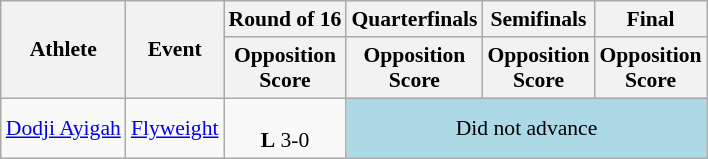<table class="wikitable" border="1" style="font-size:90%">
<tr>
<th rowspan=2>Athlete</th>
<th rowspan=2>Event</th>
<th>Round of 16</th>
<th>Quarterfinals</th>
<th>Semifinals</th>
<th colspan=2>Final</th>
</tr>
<tr>
<th>Opposition<br>Score</th>
<th>Opposition<br>Score</th>
<th>Opposition<br>Score</th>
<th>Opposition<br>Score</th>
</tr>
<tr>
<td><a href='#'>Dodji Ayigah</a></td>
<td><a href='#'>Flyweight</a></td>
<td align=center><br> <strong>L</strong> 3-0</td>
<td colspan=3 bgcolor=lightblue align=center>Did not advance</td>
</tr>
</table>
